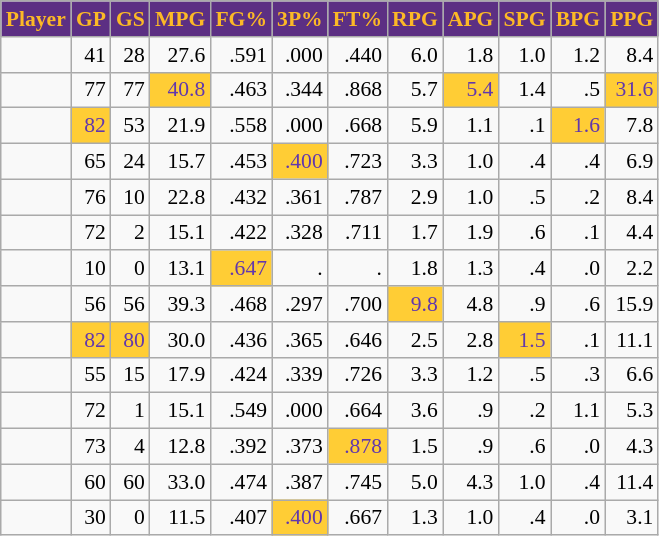<table class="wikitable sortable" style="font-size:90%; text-align:right;">
<tr>
<th style="background:#5c2f83; color:#fcb926">Player</th>
<th style="background:#5c2f83; color:#fcb926">GP</th>
<th style="background:#5c2f83; color:#fcb926">GS</th>
<th style="background:#5c2f83; color:#fcb926">MPG</th>
<th style="background:#5c2f83; color:#fcb926">FG%</th>
<th style="background:#5c2f83; color:#fcb926">3P%</th>
<th style="background:#5c2f83; color:#fcb926">FT%</th>
<th style="background:#5c2f83; color:#fcb926">RPG</th>
<th style="background:#5c2f83; color:#fcb926">APG</th>
<th style="background:#5c2f83; color:#fcb926">SPG</th>
<th style="background:#5c2f83; color:#fcb926">BPG</th>
<th style="background:#5c2f83; color:#fcb926">PPG</th>
</tr>
<tr>
<td></td>
<td>41</td>
<td>28</td>
<td>27.6</td>
<td>.591</td>
<td>.000</td>
<td>.440</td>
<td>6.0</td>
<td>1.8</td>
<td>1.0</td>
<td>1.2</td>
<td>8.4</td>
</tr>
<tr>
<td></td>
<td>77</td>
<td>77</td>
<td style="background:#ffcd35;color:#6137ad;">40.8</td>
<td>.463</td>
<td>.344</td>
<td>.868</td>
<td>5.7</td>
<td style="background:#ffcd35;color:#6137ad;">5.4</td>
<td>1.4</td>
<td>.5</td>
<td style="background:#ffcd35;color:#6137ad;">31.6</td>
</tr>
<tr>
<td></td>
<td style="background:#ffcd35;color:#6137ad;">82</td>
<td>53</td>
<td>21.9</td>
<td>.558</td>
<td>.000</td>
<td>.668</td>
<td>5.9</td>
<td>1.1</td>
<td>.1</td>
<td style="background:#ffcd35;color:#6137ad;">1.6</td>
<td>7.8</td>
</tr>
<tr>
<td></td>
<td>65</td>
<td>24</td>
<td>15.7</td>
<td>.453</td>
<td style="background:#ffcd35;color:#6137ad;">.400</td>
<td>.723</td>
<td>3.3</td>
<td>1.0</td>
<td>.4</td>
<td>.4</td>
<td>6.9</td>
</tr>
<tr>
<td></td>
<td>76</td>
<td>10</td>
<td>22.8</td>
<td>.432</td>
<td>.361</td>
<td>.787</td>
<td>2.9</td>
<td>1.0</td>
<td>.5</td>
<td>.2</td>
<td>8.4</td>
</tr>
<tr>
<td></td>
<td>72</td>
<td>2</td>
<td>15.1</td>
<td>.422</td>
<td>.328</td>
<td>.711</td>
<td>1.7</td>
<td>1.9</td>
<td>.6</td>
<td>.1</td>
<td>4.4</td>
</tr>
<tr>
<td></td>
<td>10</td>
<td>0</td>
<td>13.1</td>
<td style="background:#ffcd35;color:#6137ad;">.647</td>
<td>.</td>
<td>.</td>
<td>1.8</td>
<td>1.3</td>
<td>.4</td>
<td>.0</td>
<td>2.2</td>
</tr>
<tr>
<td></td>
<td>56</td>
<td>56</td>
<td>39.3</td>
<td>.468</td>
<td>.297</td>
<td>.700</td>
<td style="background:#ffcd35;color:#6137ad;">9.8</td>
<td>4.8</td>
<td>.9</td>
<td>.6</td>
<td>15.9</td>
</tr>
<tr>
<td></td>
<td style="background:#ffcd35;color:#6137ad;">82</td>
<td style="background:#ffcd35;color:#6137ad;">80</td>
<td>30.0</td>
<td>.436</td>
<td>.365</td>
<td>.646</td>
<td>2.5</td>
<td>2.8</td>
<td style="background:#ffcd35;color:#6137ad;">1.5</td>
<td>.1</td>
<td>11.1</td>
</tr>
<tr>
<td></td>
<td>55</td>
<td>15</td>
<td>17.9</td>
<td>.424</td>
<td>.339</td>
<td>.726</td>
<td>3.3</td>
<td>1.2</td>
<td>.5</td>
<td>.3</td>
<td>6.6</td>
</tr>
<tr>
<td></td>
<td>72</td>
<td>1</td>
<td>15.1</td>
<td>.549</td>
<td>.000</td>
<td>.664</td>
<td>3.6</td>
<td>.9</td>
<td>.2</td>
<td>1.1</td>
<td>5.3</td>
</tr>
<tr>
<td></td>
<td>73</td>
<td>4</td>
<td>12.8</td>
<td>.392</td>
<td>.373</td>
<td style="background:#ffcd35;color:#6137ad;">.878</td>
<td>1.5</td>
<td>.9</td>
<td>.6</td>
<td>.0</td>
<td>4.3</td>
</tr>
<tr>
<td></td>
<td>60</td>
<td>60</td>
<td>33.0</td>
<td>.474</td>
<td>.387</td>
<td>.745</td>
<td>5.0</td>
<td>4.3</td>
<td>1.0</td>
<td>.4</td>
<td>11.4</td>
</tr>
<tr>
<td></td>
<td>30</td>
<td>0</td>
<td>11.5</td>
<td>.407</td>
<td style="background:#ffcd35;color:#6137ad;">.400</td>
<td>.667</td>
<td>1.3</td>
<td>1.0</td>
<td>.4</td>
<td>.0</td>
<td>3.1</td>
</tr>
</table>
